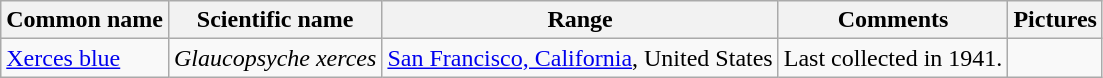<table class="wikitable">
<tr>
<th>Common name</th>
<th>Scientific name</th>
<th>Range</th>
<th class="unsortable">Comments</th>
<th>Pictures</th>
</tr>
<tr>
<td><a href='#'>Xerces blue</a></td>
<td><em>Glaucopsyche xerces</em></td>
<td><a href='#'>San Francisco, California</a>, United States</td>
<td>Last collected in 1941.</td>
<td></td>
</tr>
</table>
